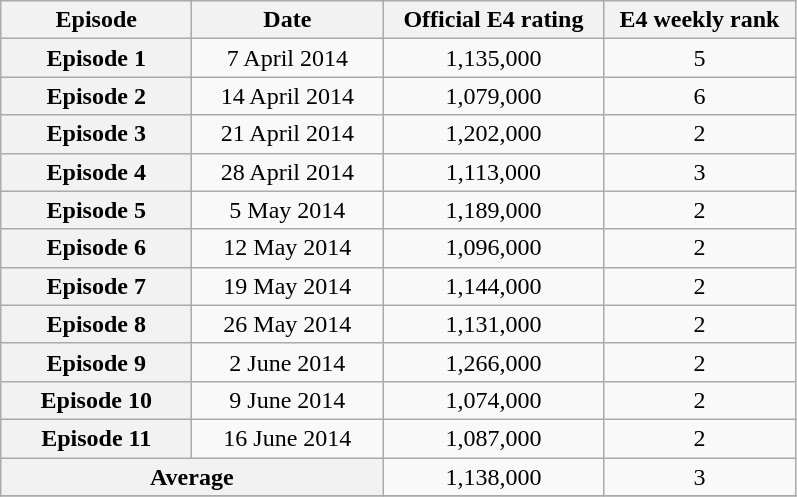<table class="wikitable sortable" style="text-align:center">
<tr>
<th scope="col" style="width:120px;">Episode</th>
<th scope="col" style="width:120px;">Date</th>
<th scope="col" style="width:140px;">Official E4 rating</th>
<th scope="col" style="width:120px;">E4 weekly rank</th>
</tr>
<tr>
<th scope="row">Episode 1</th>
<td>7 April 2014</td>
<td>1,135,000</td>
<td>5</td>
</tr>
<tr>
<th scope="row">Episode 2</th>
<td>14 April 2014</td>
<td>1,079,000</td>
<td>6</td>
</tr>
<tr>
<th scope="row">Episode 3</th>
<td>21 April 2014</td>
<td>1,202,000</td>
<td>2</td>
</tr>
<tr>
<th scope="row">Episode 4</th>
<td>28 April 2014</td>
<td>1,113,000</td>
<td>3</td>
</tr>
<tr>
<th scope="row">Episode 5</th>
<td>5 May 2014</td>
<td>1,189,000</td>
<td>2</td>
</tr>
<tr>
<th scope="row">Episode 6</th>
<td>12 May 2014</td>
<td>1,096,000</td>
<td>2</td>
</tr>
<tr>
<th scope="row">Episode 7</th>
<td>19 May 2014</td>
<td>1,144,000</td>
<td>2</td>
</tr>
<tr>
<th scope="row">Episode 8</th>
<td>26 May 2014</td>
<td>1,131,000</td>
<td>2</td>
</tr>
<tr>
<th scope="row">Episode 9</th>
<td>2 June 2014</td>
<td>1,266,000</td>
<td>2</td>
</tr>
<tr>
<th scope="row">Episode 10</th>
<td>9 June 2014</td>
<td>1,074,000</td>
<td>2</td>
</tr>
<tr>
<th scope="row">Episode 11</th>
<td>16 June 2014</td>
<td>1,087,000</td>
<td>2</td>
</tr>
<tr>
<th scope="row" colspan="2">Average</th>
<td>1,138,000</td>
<td>3</td>
</tr>
<tr>
</tr>
</table>
